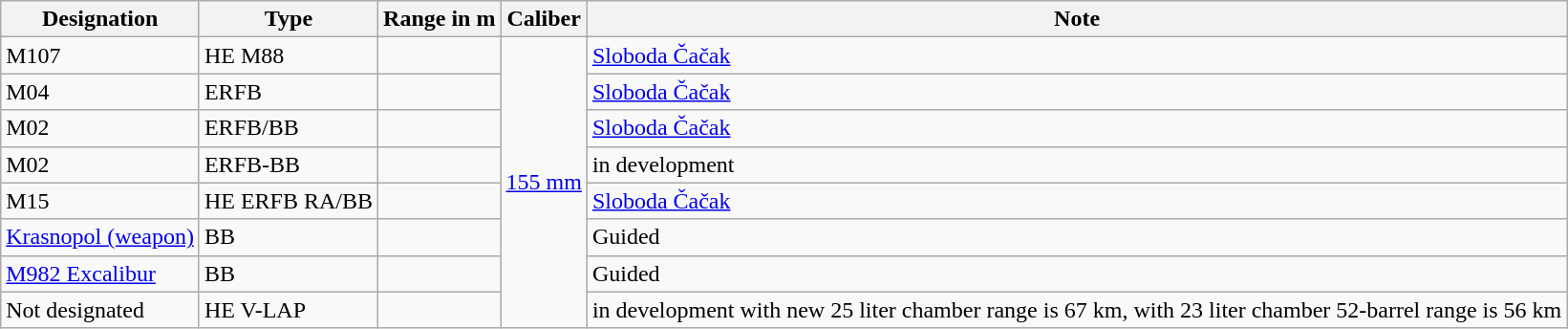<table class="wikitable sortable">
<tr>
<th>Designation</th>
<th>Type</th>
<th>Range in m</th>
<th>Caliber</th>
<th>Note</th>
</tr>
<tr>
<td>M107</td>
<td>HE M88</td>
<td></td>
<td rowspan= "8"><a href='#'>155 mm</a></td>
<td><a href='#'>Sloboda Čačak</a></td>
</tr>
<tr>
<td>M04</td>
<td>ERFB</td>
<td></td>
<td><a href='#'>Sloboda Čačak</a></td>
</tr>
<tr>
<td>M02</td>
<td>ERFB/BB</td>
<td></td>
<td><a href='#'>Sloboda Čačak</a></td>
</tr>
<tr>
<td>M02</td>
<td>ERFB-BB</td>
<td></td>
<td>in development </td>
</tr>
<tr>
<td>M15</td>
<td>HE ERFB RA/BB</td>
<td></td>
<td><a href='#'>Sloboda Čačak</a></td>
</tr>
<tr>
<td><a href='#'>Krasnopol (weapon)</a></td>
<td>BB</td>
<td></td>
<td>Guided</td>
</tr>
<tr>
<td><a href='#'>M982 Excalibur</a></td>
<td>BB</td>
<td></td>
<td>Guided</td>
</tr>
<tr>
<td>Not designated</td>
<td>HE V-LAP</td>
<td></td>
<td>in development with new 25 liter chamber range is 67 km, with 23 liter chamber 52-barrel range is 56 km</td>
</tr>
</table>
